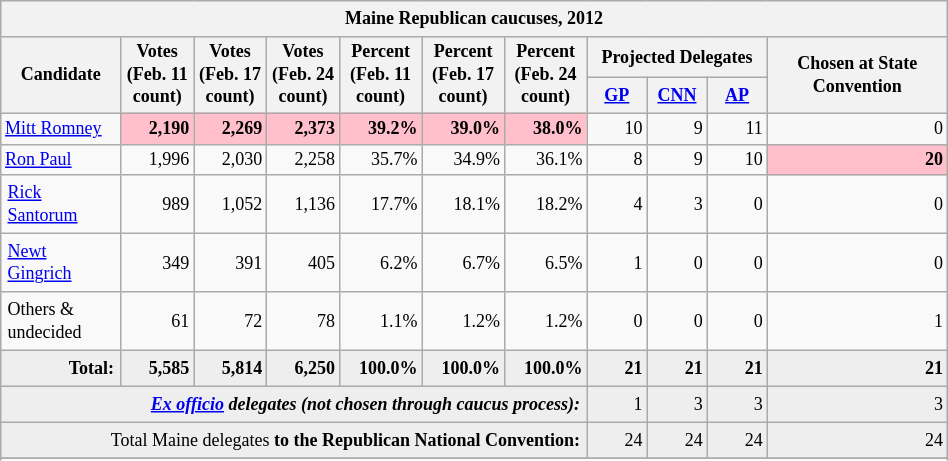<table class="wikitable" style="font-size:12px; width:50%">
<tr bgcolor="#e9e9e9">
<th colspan="11" style="padding:4px;">Maine Republican caucuses, 2012</th>
</tr>
<tr bgcolor="#eeeeee">
<th rowspan="2" style="width:10%">Candidate</th>
<th rowspan="2" style="width:6%;">Votes<br> (Feb. 11<br> count)</th>
<th rowspan="2" style="width:6%;">Votes<br> (Feb. 17<br> count)</th>
<th rowspan="2" style="width:6%;">Votes<br> (Feb. 24<br> count)</th>
<th rowspan="2" style="width:6%;">Percent<br> (Feb. 11<br> count)</th>
<th rowspan="2" style="width:6%;">Percent<br> (Feb. 17<br> count)</th>
<th rowspan="2" style="width:6%;">Percent<br> (Feb. 24<br> count)</th>
<th colspan="3" style="width:15%; padding:4px;">Projected Delegates</th>
<th rowspan="2" style="width:15%;">Chosen at State Convention </th>
</tr>
<tr bgcolor="#eeeeee">
<th style="width:5%;"><a href='#'>GP</a></th>
<th style="width:5%;"><a href='#'>CNN</a></th>
<th style="width:5%;"><a href='#'>AP</a></th>
</tr>
<tr style="text-align:right; background:pink">
<td style="text-align:left; background:#f8f8f8"><a href='#'>Mitt Romney</a></td>
<td><strong>2,190</strong></td>
<td><strong>2,269</strong></td>
<td><strong>2,373</strong></td>
<td><strong>39.2%</strong></td>
<td><strong>39.0%</strong></td>
<td><strong>38.0%</strong></td>
<td style="background:#f8f8f8">10</td>
<td style="background:#f8f8f8">9</td>
<td style="background:#f8f8f8">11</td>
<td style="background:#f8f8f8">0</td>
</tr>
<tr style="text-align:right;">
<td style="text-align:left"><a href='#'>Ron Paul</a></td>
<td>1,996</td>
<td>2,030</td>
<td>2,258</td>
<td>35.7%</td>
<td>34.9%</td>
<td>36.1%</td>
<td>8</td>
<td>9</td>
<td>10</td>
<td bgcolor="pink"><strong>20</strong></td>
</tr>
<tr style="text-align:right;">
<td style="text-align:left; padding:4px;"><a href='#'>Rick Santorum</a></td>
<td>989</td>
<td>1,052</td>
<td>1,136</td>
<td>17.7%</td>
<td>18.1%</td>
<td>18.2%</td>
<td>4</td>
<td>3</td>
<td>0</td>
<td>0</td>
</tr>
<tr style="text-align:right;">
<td style="text-align:left; padding:4px;"><a href='#'>Newt Gingrich</a></td>
<td>349</td>
<td>391</td>
<td>405</td>
<td>6.2%</td>
<td>6.7%</td>
<td>6.5%</td>
<td>1</td>
<td>0</td>
<td>0</td>
<td>0</td>
</tr>
<tr style="text-align:right;">
<td style="text-align:left; padding:4px;">Others & undecided</td>
<td>61</td>
<td>72</td>
<td>78</td>
<td>1.1%</td>
<td>1.2%</td>
<td>1.2%</td>
<td>0</td>
<td>0</td>
<td>0</td>
<td>1</td>
</tr>
<tr bgcolor="#eeeeee" style="text-align:right;">
<td style="padding:4px;"><strong>Total:</strong></td>
<td><strong>5,585</strong></td>
<td><strong>5,814</strong></td>
<td><strong>6,250</strong></td>
<td><strong>100.0%</strong></td>
<td><strong>100.0%</strong></td>
<td><strong>100.0%</strong></td>
<td><strong>21</strong></td>
<td><strong>21</strong></td>
<td><strong>21</strong></td>
<td><strong>21</strong></td>
</tr>
<tr style="text-align:right; background:#eee;">
<td colspan="7" style="padding:4px;"><strong><em><a href='#'>Ex officio</a><em> delegates<strong> (not chosen through caucus process):</td>
<td></strong>1<strong></td>
<td></strong>3<strong></td>
<td></strong>3<strong></td>
<td></strong>3<strong></td>
</tr>
<tr style="text-align:right; background:#eee;">
<td colspan="7" style="padding:4px;"></strong>Total Maine delegates<strong> to the Republican National Convention:</td>
<td></strong>24<strong></td>
<td></strong>24<strong></td>
<td></strong>24<strong></td>
<td></strong>24<strong></td>
</tr>
<tr>
</tr>
<tr>
</tr>
</table>
